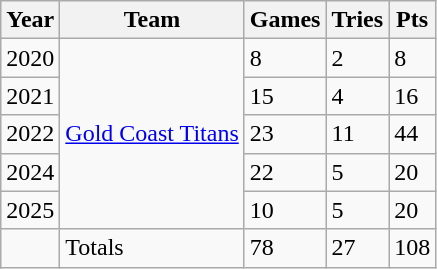<table class="wikitable">
<tr>
<th>Year</th>
<th>Team</th>
<th>Games</th>
<th>Tries</th>
<th>Pts</th>
</tr>
<tr>
<td>2020</td>
<td rowspan="5"> <a href='#'>Gold Coast Titans</a></td>
<td>8</td>
<td>2</td>
<td>8</td>
</tr>
<tr>
<td>2021</td>
<td>15</td>
<td>4</td>
<td>16</td>
</tr>
<tr>
<td>2022</td>
<td>23</td>
<td>11</td>
<td>44</td>
</tr>
<tr>
<td>2024</td>
<td>22</td>
<td>5</td>
<td>20</td>
</tr>
<tr>
<td>2025</td>
<td>10</td>
<td>5</td>
<td>20</td>
</tr>
<tr>
<td></td>
<td>Totals</td>
<td>78</td>
<td>27</td>
<td>108</td>
</tr>
</table>
